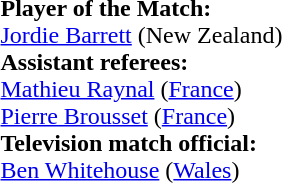<table style="width:100%">
<tr>
<td><br><strong>Player of the Match:</strong>
<br><a href='#'>Jordie Barrett</a> (New Zealand)<br><strong>Assistant referees:</strong>
<br><a href='#'>Mathieu Raynal</a> (<a href='#'>France</a>)
<br><a href='#'>Pierre Brousset</a> (<a href='#'>France</a>)
<br><strong>Television match official:</strong>
<br><a href='#'>Ben Whitehouse</a> (<a href='#'>Wales</a>)</td>
</tr>
</table>
